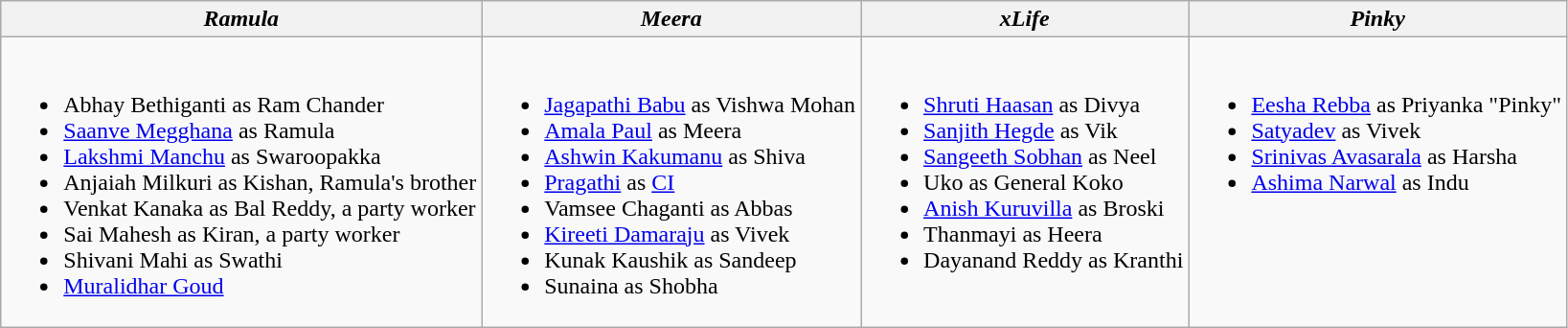<table class="wikitable">
<tr>
<th><em>Ramula</em></th>
<th><em>Meera</em></th>
<th><em>xLife</em></th>
<th><em>Pinky</em></th>
</tr>
<tr>
<td valign="top"><br><ul><li>Abhay Bethiganti as Ram Chander</li><li><a href='#'>Saanve Megghana</a> as Ramula</li><li><a href='#'>Lakshmi Manchu</a> as Swaroopakka</li><li>Anjaiah Milkuri as Kishan, Ramula's brother</li><li>Venkat Kanaka as Bal Reddy, a party worker</li><li>Sai Mahesh as Kiran, a party worker</li><li>Shivani Mahi as Swathi</li><li><a href='#'>Muralidhar Goud</a></li></ul></td>
<td valign="top"><br><ul><li><a href='#'>Jagapathi Babu</a> as Vishwa Mohan</li><li><a href='#'>Amala Paul</a> as Meera</li><li><a href='#'>Ashwin Kakumanu</a> as Shiva</li><li><a href='#'>Pragathi</a> as <a href='#'>CI</a></li><li>Vamsee Chaganti as Abbas</li><li><a href='#'>Kireeti Damaraju</a> as Vivek</li><li>Kunak Kaushik as Sandeep</li><li>Sunaina as Shobha</li></ul></td>
<td valign="top"><br><ul><li><a href='#'>Shruti Haasan</a> as Divya</li><li><a href='#'>Sanjith Hegde</a> as Vik</li><li><a href='#'>Sangeeth Sobhan</a> as Neel</li><li>Uko as General Koko</li><li><a href='#'>Anish Kuruvilla</a> as Broski</li><li>Thanmayi as Heera</li><li>Dayanand Reddy as Kranthi</li></ul></td>
<td valign="top"><br><ul><li><a href='#'>Eesha Rebba</a> as Priyanka "Pinky"</li><li><a href='#'>Satyadev</a> as Vivek</li><li><a href='#'>Srinivas Avasarala</a> as Harsha</li><li><a href='#'>Ashima Narwal</a> as Indu</li></ul></td>
</tr>
</table>
